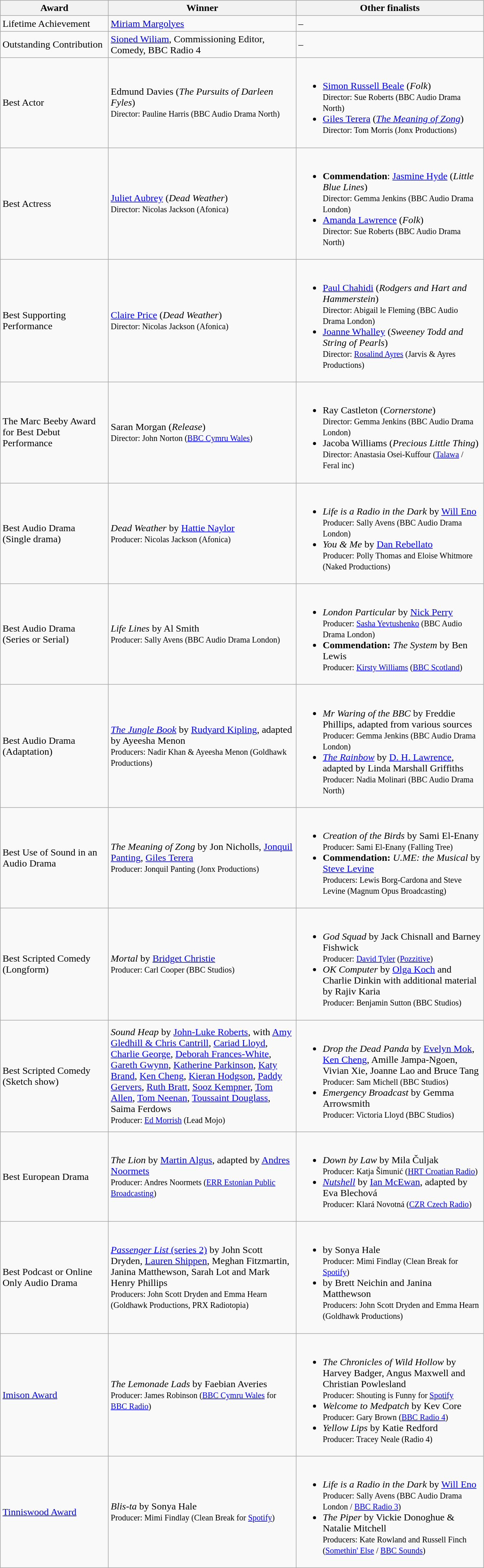<table class="wikitable">
<tr>
<th style="width:170px">Award</th>
<th style="width:300px">Winner</th>
<th style="width:300px">Other finalists</th>
</tr>
<tr>
<td>Lifetime Achievement</td>
<td><a href='#'>Miriam Margolyes</a></td>
<td>–</td>
</tr>
<tr>
<td>Outstanding Contribution</td>
<td><a href='#'>Sioned Wiliam</a>, Commissioning Editor, Comedy, BBC Radio 4</td>
<td>–</td>
</tr>
<tr>
<td>Best Actor</td>
<td>Edmund Davies (<em>The Pursuits of Darleen Fyles</em>)<br><small>Director: Pauline Harris (BBC Audio Drama North)</small></td>
<td><br><ul><li><a href='#'>Simon Russell Beale</a> (<em>Folk</em>)<br><small>Director: Sue Roberts (BBC Audio Drama North)</small></li><li><a href='#'>Giles Terera</a> (<em><a href='#'>The Meaning of Zong</a></em>)<br><small>Director: Tom Morris (Jonx Productions)</small></li></ul></td>
</tr>
<tr>
<td>Best Actress</td>
<td><a href='#'>Juliet Aubrey</a> (<em>Dead Weather</em>)<br><small>Director: Nicolas Jackson (Afonica)</small></td>
<td><br><ul><li><strong>Commendation</strong>: <a href='#'>Jasmine Hyde</a> (<em>Little Blue Lines</em>)<br><small>Director: Gemma Jenkins (BBC Audio Drama London)</small></li><li><a href='#'>Amanda Lawrence</a> (<em>Folk</em>)<br><small>Director: Sue Roberts (BBC Audio Drama North)</small></li></ul></td>
</tr>
<tr>
<td>Best Supporting Performance</td>
<td><a href='#'>Claire Price</a> (<em>Dead Weather</em>)<br><small>Director: Nicolas Jackson (Afonica)</small></td>
<td><br><ul><li><a href='#'>Paul Chahidi</a> (<em>Rodgers and Hart and Hammerstein</em>)<br><small>Director: Abigail le Fleming (BBC Audio Drama London)</small></li><li><a href='#'>Joanne Whalley</a> (<em>Sweeney Todd and String of Pearls</em>)<br><small>Director: <a href='#'>Rosalind Ayres</a> (Jarvis & Ayres Productions)</small></li></ul></td>
</tr>
<tr>
<td>The Marc Beeby Award for Best Debut Performance</td>
<td>Saran Morgan (<em>Release</em>)<br><small>Director: John Norton (<a href='#'>BBC Cymru Wales</a>)</small></td>
<td><br><ul><li>Ray Castleton (<em>Cornerstone</em>)<br><small>Director: Gemma Jenkins (BBC Audio Drama London)</small></li><li>Jacoba Williams (<em>Precious Little Thing</em>)<br><small>Director: Anastasia Osei-Kuffour (<a href='#'>Talawa</a> / Feral inc)</small></li></ul></td>
</tr>
<tr>
<td>Best Audio Drama<br>(Single drama)</td>
<td><em>Dead Weather</em> by <a href='#'>Hattie Naylor</a><br><small>Producer: Nicolas Jackson (Afonica)</small></td>
<td><br><ul><li><em>Life is a Radio in the Dark</em> by <a href='#'>Will Eno</a><br><small>Producer: Sally Avens (BBC Audio Drama London)</small></li><li><em>You & Me</em> by <a href='#'>Dan Rebellato</a><br><small>Producer: Polly Thomas and Eloise Whitmore (Naked Productions)</small></li></ul></td>
</tr>
<tr>
<td>Best Audio Drama<br>(Series or Serial)</td>
<td><em>Life Lines</em> by Al Smith<br><small>Producer: Sally Avens (BBC Audio Drama London)</small></td>
<td><br><ul><li><em>London Particular</em> by <a href='#'>Nick Perry</a><br><small>Producer: <a href='#'>Sasha Yevtushenko</a> (BBC Audio Drama London)</small></li><li><strong>Commendation:</strong> <em>The System</em> by Ben Lewis<br><small>Producer: <a href='#'>Kirsty Williams</a> (<a href='#'>BBC Scotland</a>)</small></li></ul></td>
</tr>
<tr>
<td>Best Audio Drama<br>(Adaptation)</td>
<td><em><a href='#'>The Jungle Book</a></em> by <a href='#'>Rudyard Kipling</a>, adapted by Ayeesha Menon<br><small>Producers: Nadir Khan & Ayeesha Menon (Goldhawk Productions)</small></td>
<td><br><ul><li><em>Mr Waring of the BBC</em> by Freddie Phillips, adapted from various sources<br><small>Producer: Gemma Jenkins (BBC Audio Drama London)</small></li><li><em><a href='#'>The Rainbow</a></em> by <a href='#'>D. H. Lawrence</a>, adapted by Linda Marshall Griffiths<br><small>Producer: Nadia Molinari (BBC Audio Drama North)</small></li></ul></td>
</tr>
<tr>
<td>Best Use of Sound in an Audio Drama</td>
<td><em>The Meaning of Zong</em> by Jon Nicholls, <a href='#'>Jonquil Panting</a>, <a href='#'>Giles Terera</a><br><small>Producer: Jonquil Panting (Jonx Productions)</small></td>
<td><br><ul><li><em>Creation of the Birds</em> by Sami El-Enany<br><small>Producer: Sami El-Enany (Falling Tree)</small></li><li><strong>Commendation:</strong> <em>U.ME: the Musical</em> by <a href='#'>Steve Levine</a><br><small>Producers: Lewis Borg-Cardona and Steve Levine (Magnum Opus Broadcasting)</small></li></ul></td>
</tr>
<tr>
<td>Best Scripted Comedy<br>(Longform)</td>
<td><em>Mortal</em> by <a href='#'>Bridget Christie</a><br><small>Producer: Carl Cooper (BBC Studios)</small></td>
<td><br><ul><li><em>God Squad</em> by Jack Chisnall and Barney Fishwick<br><small>Producer: <a href='#'>David Tyler</a> (<a href='#'>Pozzitive</a>)</small></li><li><em>OK Computer</em> by <a href='#'>Olga Koch</a> and Charlie Dinkin with additional material by Rajiv Karia<br><small>Producer: Benjamin Sutton (BBC Studios)</small></li></ul></td>
</tr>
<tr>
<td>Best Scripted Comedy<br>(Sketch show)</td>
<td><em>Sound Heap</em> by <a href='#'>John-Luke Roberts</a>, with <a href='#'>Amy Gledhill & Chris Cantrill</a>, <a href='#'>Cariad Lloyd</a>, <a href='#'>Charlie George</a>, <a href='#'>Deborah Frances-White</a>, <a href='#'>Gareth Gwynn</a>, <a href='#'>Katherine Parkinson</a>, <a href='#'>Katy Brand</a>, <a href='#'>Ken Cheng</a>, <a href='#'>Kieran Hodgson</a>, <a href='#'>Paddy Gervers</a>, <a href='#'>Ruth Bratt</a>, <a href='#'>Sooz Kempner</a>, <a href='#'>Tom Allen</a>, <a href='#'>Tom Neenan</a>, <a href='#'>Toussaint Douglass</a>, Saima Ferdows <br><small>Producer: <a href='#'>Ed Morrish</a> (Lead Mojo)</small></td>
<td><br><ul><li><em>Drop the Dead Panda</em> by <a href='#'>Evelyn Mok</a>, <a href='#'>Ken Cheng</a>, Amille Jampa-Ngoen, Vivian Xie, Joanne Lao and Bruce Tang<br><small>Producer: Sam Michell (BBC Studios)</small></li><li><em>Emergency Broadcast</em> by Gemma Arrowsmith<br><small>Producer: Victoria Lloyd (BBC Studios)</small></li></ul></td>
</tr>
<tr>
<td>Best European Drama</td>
<td><em>The Lion</em> by <a href='#'>Martin Algus</a>, adapted by <a href='#'>Andres Noormets</a><br><small>Producer: Andres Noormets (<a href='#'>ERR Estonian Public Broadcasting</a>)</small></td>
<td><br><ul><li><em>Down by Law</em> by Mila Čuljak<br><small>Producer: Katja Šimunić (<a href='#'>HRT Croatian Radio</a>)</small></li><li><em><a href='#'>Nutshell</a></em> by <a href='#'>Ian McEwan</a>, adapted by Eva Blechová<br><small>Producer: Klará Novotná (<a href='#'>CZR Czech Radio</a>)</small></li></ul></td>
</tr>
<tr>
<td>Best Podcast or Online Only Audio Drama</td>
<td><a href='#'><em>Passenger List</em> (series 2)</a> by John Scott Dryden, <a href='#'>Lauren Shippen</a>, Meghan Fitzmartin, Janina Matthewson, Sarah Lot and Mark Henry Phillips<br><small>Producers: John Scott Dryden and Emma Hearn (Goldhawk Productions, PRX Radiotopia)</small></td>
<td><br><ul><li><em></em> by Sonya Hale<br><small>Producer: Mimi Findlay (Clean Break for <a href='#'>Spotify</a>)</small></li><li><em></em> by Brett Neichin and Janina Matthewson<br><small>Producers: John Scott Dryden and Emma Hearn (Goldhawk Productions)</small></li></ul></td>
</tr>
<tr>
<td><a href='#'>Imison Award</a></td>
<td><em>The Lemonade Lads</em> by Faebian Averies<br><small>Producer: James Robinson (<a href='#'>BBC Cymru Wales</a> for <a href='#'>BBC Radio</a>)</small></td>
<td><br><ul><li><em>The Chronicles of Wild Hollow</em> by Harvey Badger, Angus Maxwell and Christian Powlesland<br><small>Producer: Shouting is Funny for <a href='#'>Spotify</a></small></li><li><em>Welcome to Medpatch</em> by Kev Core<br><small>Producer: Gary Brown (<a href='#'>BBC Radio 4</a>)</small></li><li><em>Yellow Lips</em> by Katie Redford<br><small>Producer: Tracey Neale (Radio 4)</small></li></ul></td>
</tr>
<tr>
<td><a href='#'>Tinniswood Award</a></td>
<td><em>Blis-ta</em> by Sonya Hale<br><small>Producer: Mimi Findlay (Clean Break for <a href='#'>Spotify</a>)</small></td>
<td><br><ul><li><em>Life is a Radio in the Dark</em> by <a href='#'>Will Eno</a><br><small>Producer: Sally Avens (BBC Audio Drama London / <a href='#'>BBC Radio 3</a>)</small></li><li><em>The Piper</em> by Vickie Donoghue & Natalie Mitchell<br><small>Producers: Kate Rowland and Russell Finch (<a href='#'>Somethin' Else</a> / <a href='#'>BBC Sounds</a>)</small></li></ul></td>
</tr>
</table>
